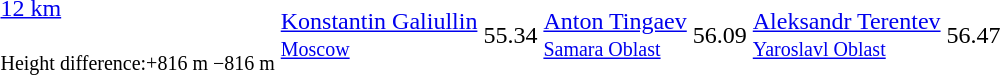<table>
<tr>
<td><a href='#'>12 km</a> <br> <small><br>Height difference:+816 m −816 m</small></td>
<td><a href='#'>Konstantin Galiullin</a> <br> <small><a href='#'>Moscow</a></small></td>
<td>55.34</td>
<td><a href='#'>Anton Tingaev</a> <br> <small><a href='#'>Samara Oblast</a></small></td>
<td>56.09</td>
<td><a href='#'>Aleksandr Terentev</a> <br> <small><a href='#'>Yaroslavl Oblast</a></small></td>
<td>56.47</td>
</tr>
</table>
